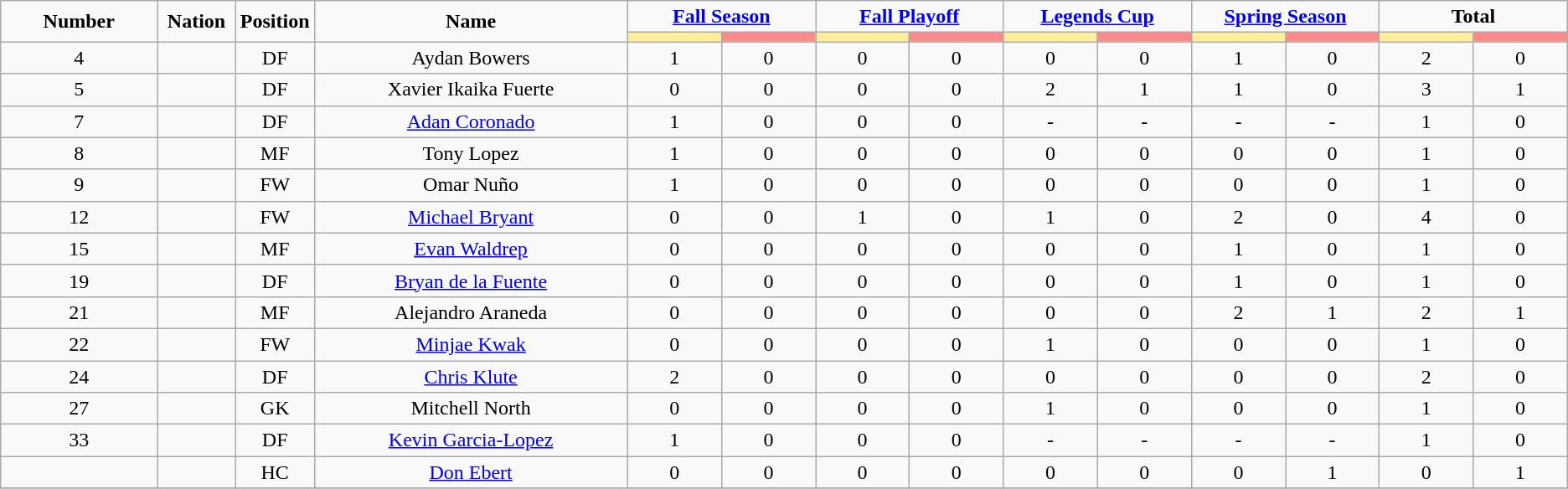<table class="wikitable" style="text-align:center;">
<tr>
<td rowspan="2"  style="width:10%; text-align:center;"><strong>Number</strong></td>
<td rowspan="2"  style="width:5%; text-align:center;"><strong>Nation</strong></td>
<td rowspan="2"  style="width:5%; text-align:center;"><strong>Position</strong></td>
<td rowspan="2"  style="width:20%; text-align:center;"><strong>Name</strong></td>
<td colspan="2" style="text-align:center;"><strong><a href='#'>Fall Season</a></strong></td>
<td colspan="2" style="text-align:center;"><strong><a href='#'>Fall Playoff</a></strong></td>
<td colspan="2" style="text-align:center;"><strong><a href='#'>Legends Cup</a></strong></td>
<td colspan="2" style="text-align:center;"><strong><a href='#'>Spring Season</a></strong></td>
<td colspan="2" style="text-align:center;"><strong>Total</strong></td>
</tr>
<tr>
<th style="width:60px; background:#fe9;"></th>
<th style="width:60px; background:#ff8888;"></th>
<th style="width:60px; background:#fe9;"></th>
<th style="width:60px; background:#ff8888;"></th>
<th style="width:60px; background:#fe9;"></th>
<th style="width:60px; background:#ff8888;"></th>
<th style="width:60px; background:#fe9;"></th>
<th style="width:60px; background:#ff8888;"></th>
<th style="width:60px; background:#fe9;"></th>
<th style="width:60px; background:#ff8888;"></th>
</tr>
<tr>
<td>4</td>
<td></td>
<td>DF</td>
<td>Aydan Bowers</td>
<td>1</td>
<td>0</td>
<td>0</td>
<td>0</td>
<td>0</td>
<td>0</td>
<td>1</td>
<td>0</td>
<td>2</td>
<td>0</td>
</tr>
<tr>
<td>5</td>
<td></td>
<td>DF</td>
<td>Xavier Ikaika Fuerte</td>
<td>0</td>
<td>0</td>
<td>0</td>
<td>0</td>
<td>2</td>
<td>1</td>
<td>1</td>
<td>0</td>
<td>3</td>
<td>1</td>
</tr>
<tr>
<td>7</td>
<td></td>
<td>DF</td>
<td><a href='#'>Adan Coronado</a></td>
<td>1</td>
<td>0</td>
<td>0</td>
<td>0</td>
<td>-</td>
<td>-</td>
<td>-</td>
<td>-</td>
<td>1</td>
<td>0</td>
</tr>
<tr>
<td>8</td>
<td></td>
<td>MF</td>
<td>Tony Lopez</td>
<td>1</td>
<td>0</td>
<td>0</td>
<td>0</td>
<td>0</td>
<td>0</td>
<td>0</td>
<td>0</td>
<td>1</td>
<td>0</td>
</tr>
<tr>
<td>9</td>
<td></td>
<td>FW</td>
<td>Omar Nuño</td>
<td>1</td>
<td>0</td>
<td>0</td>
<td>0</td>
<td>0</td>
<td>0</td>
<td>0</td>
<td>0</td>
<td>1</td>
<td>0</td>
</tr>
<tr>
<td>12</td>
<td></td>
<td>FW</td>
<td><a href='#'>Michael Bryant</a></td>
<td>0</td>
<td>0</td>
<td>1</td>
<td>0</td>
<td>1</td>
<td>0</td>
<td>2</td>
<td>0</td>
<td>4</td>
<td>0</td>
</tr>
<tr>
<td>15</td>
<td></td>
<td>MF</td>
<td><a href='#'>Evan Waldrep</a></td>
<td>0</td>
<td>0</td>
<td>0</td>
<td>0</td>
<td>0</td>
<td>0</td>
<td>1</td>
<td>0</td>
<td>1</td>
<td>0</td>
</tr>
<tr>
<td>19</td>
<td></td>
<td>DF</td>
<td><a href='#'>Bryan de la Fuente</a></td>
<td>0</td>
<td>0</td>
<td>0</td>
<td>0</td>
<td>0</td>
<td>0</td>
<td>1</td>
<td>0</td>
<td>1</td>
<td>0</td>
</tr>
<tr>
<td>21</td>
<td></td>
<td>MF</td>
<td>Alejandro Araneda</td>
<td>0</td>
<td>0</td>
<td>0</td>
<td>0</td>
<td>0</td>
<td>0</td>
<td>2</td>
<td>1</td>
<td>2</td>
<td>1</td>
</tr>
<tr>
<td>22</td>
<td></td>
<td>FW</td>
<td><a href='#'>Minjae Kwak</a></td>
<td>0</td>
<td>0</td>
<td>0</td>
<td>0</td>
<td>1</td>
<td>0</td>
<td>0</td>
<td>0</td>
<td>1</td>
<td>0</td>
</tr>
<tr>
<td>24</td>
<td></td>
<td>DF</td>
<td><a href='#'>Chris Klute</a></td>
<td>2</td>
<td>0</td>
<td>0</td>
<td>0</td>
<td>0</td>
<td>0</td>
<td>0</td>
<td>0</td>
<td>2</td>
<td>0</td>
</tr>
<tr>
<td>27</td>
<td></td>
<td>GK</td>
<td>Mitchell North</td>
<td>0</td>
<td>0</td>
<td>0</td>
<td>0</td>
<td>1</td>
<td>0</td>
<td>0</td>
<td>0</td>
<td>1</td>
<td>0</td>
</tr>
<tr>
<td>33</td>
<td></td>
<td>DF</td>
<td><a href='#'>Kevin Garcia-Lopez</a></td>
<td>1</td>
<td>0</td>
<td>0</td>
<td>0</td>
<td>-</td>
<td>-</td>
<td>-</td>
<td>-</td>
<td>1</td>
<td>0</td>
</tr>
<tr>
<td></td>
<td></td>
<td>HC</td>
<td><a href='#'>Don Ebert</a></td>
<td>0</td>
<td>0</td>
<td>0</td>
<td>0</td>
<td>0</td>
<td>0</td>
<td>0</td>
<td>1</td>
<td>0</td>
<td>1</td>
</tr>
<tr>
</tr>
</table>
